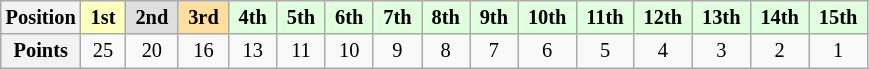<table class="wikitable" style="font-size:85%; text-align:center">
<tr>
<th>Position</th>
<td style="background:#ffffbf;"> <strong>1st</strong> </td>
<td style="background:#dfdfdf;"> <strong>2nd</strong> </td>
<td style="background:#ffdf9f;"> <strong>3rd</strong> </td>
<td style="background:#dfffdf;"> <strong>4th</strong> </td>
<td style="background:#dfffdf;"> <strong>5th</strong> </td>
<td style="background:#dfffdf;"> <strong>6th</strong> </td>
<td style="background:#dfffdf;"> <strong>7th</strong> </td>
<td style="background:#dfffdf;"> <strong>8th</strong> </td>
<td style="background:#dfffdf;"> <strong>9th</strong> </td>
<td style="background:#dfffdf;"> <strong>10th</strong> </td>
<td style="background:#dfffdf;"> <strong>11th</strong> </td>
<td style="background:#dfffdf;"> <strong>12th</strong> </td>
<td style="background:#dfffdf;"> <strong>13th</strong> </td>
<td style="background:#dfffdf;"> <strong>14th</strong> </td>
<td style="background:#dfffdf;"> <strong>15th</strong> </td>
</tr>
<tr>
<th>Points</th>
<td>25</td>
<td>20</td>
<td>16</td>
<td>13</td>
<td>11</td>
<td>10</td>
<td>9</td>
<td>8</td>
<td>7</td>
<td>6</td>
<td>5</td>
<td>4</td>
<td>3</td>
<td>2</td>
<td>1</td>
</tr>
</table>
